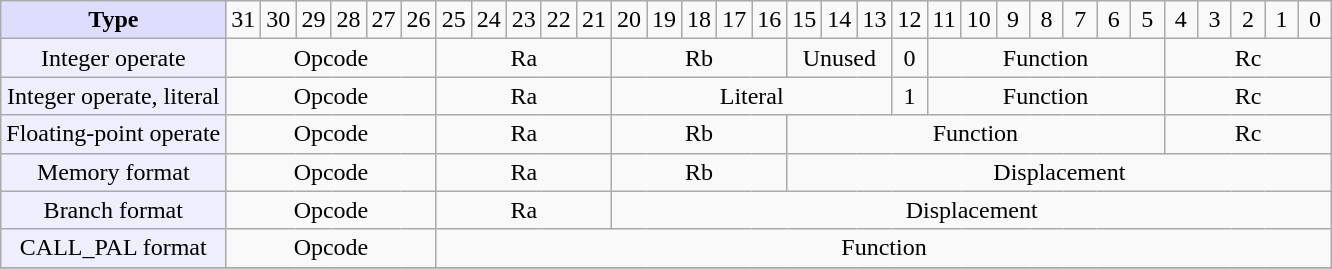<table class="wikitable" style="text-align:center;">
<tr>
<td style="background-color:#DDDDFF"><strong>Type</strong></td>
<td width="15px">31</td>
<td width="15px">30</td>
<td width="15px">29</td>
<td width="15px">28</td>
<td width="15px">27</td>
<td width="15px">26</td>
<td width="15px">25</td>
<td width="15px">24</td>
<td width="15px">23</td>
<td width="15px">22</td>
<td width="15px">21</td>
<td width="15px">20</td>
<td width="15px">19</td>
<td width="15px">18</td>
<td width="15px">17</td>
<td width="15px">16</td>
<td width="15px">15</td>
<td width="15px">14</td>
<td width="15px">13</td>
<td width="15px">12</td>
<td width="15px">11</td>
<td width="15px">10</td>
<td width="15px">9</td>
<td width="15px">8</td>
<td width="15px">7</td>
<td width="15px">6</td>
<td width="15px">5</td>
<td width="15px">4</td>
<td width="15px">3</td>
<td width="15px">2</td>
<td width="15px">1</td>
<td width="15px">0</td>
</tr>
<tr>
<td style="background-color:#EEEEFF">Integer operate</td>
<td colspan="6">Opcode</td>
<td colspan="5">Ra</td>
<td colspan="5">Rb</td>
<td colspan="3">Unused</td>
<td colspan="1">0</td>
<td colspan="7">Function</td>
<td colspan="5">Rc</td>
</tr>
<tr>
<td style="background-color:#EEEEFF">Integer operate, literal</td>
<td colspan="6">Opcode</td>
<td colspan="5">Ra</td>
<td colspan="8">Literal</td>
<td colspan="1">1</td>
<td colspan="7">Function</td>
<td colspan="5">Rc</td>
</tr>
<tr>
<td style="background-color:#EEEEFF">Floating-point operate</td>
<td colspan="6">Opcode</td>
<td colspan="5">Ra</td>
<td colspan="5">Rb</td>
<td colspan="11">Function</td>
<td colspan="5">Rc</td>
</tr>
<tr>
<td style="background-color:#EEEEFF">Memory format</td>
<td colspan="6">Opcode</td>
<td colspan="5">Ra</td>
<td colspan="5">Rb</td>
<td colspan="16">Displacement</td>
</tr>
<tr>
<td style="background-color:#EEEEFF">Branch format</td>
<td colspan="6">Opcode</td>
<td colspan="5">Ra</td>
<td colspan="21">Displacement</td>
</tr>
<tr>
<td style="background-color:#EEEEFF">CALL_PAL format</td>
<td colspan="6">Opcode</td>
<td colspan="26">Function</td>
</tr>
<tr>
</tr>
</table>
